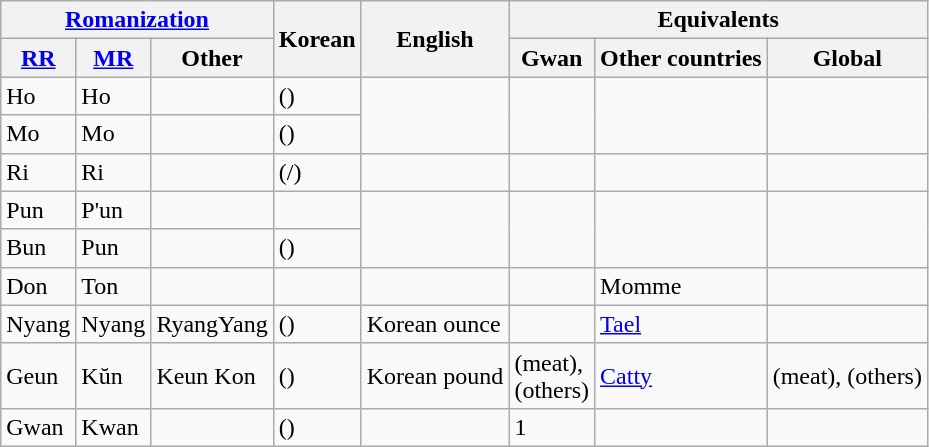<table class="wikitable">
<tr>
<th colspan="3"><a href='#'>Romanization</a></th>
<th rowspan="2">Korean</th>
<th rowspan="2">English</th>
<th colspan="3">Equivalents</th>
</tr>
<tr>
<th><a href='#'>RR</a></th>
<th><a href='#'>MR</a></th>
<th>Other</th>
<th>Gwan</th>
<th>Other countries</th>
<th>Global</th>
</tr>
<tr>
<td>Ho</td>
<td>Ho</td>
<td></td>
<td>()</td>
<td rowspan="2"></td>
<td rowspan="2"></td>
<td rowspan="2"></td>
<td rowspan="2"></td>
</tr>
<tr>
<td>Mo</td>
<td>Mo</td>
<td></td>
<td>()</td>
</tr>
<tr>
<td>Ri</td>
<td>Ri</td>
<td></td>
<td>(/)</td>
<td></td>
<td></td>
<td></td>
<td></td>
</tr>
<tr>
<td>Pun</td>
<td>P'un</td>
<td></td>
<td></td>
<td rowspan="2"></td>
<td rowspan="2"></td>
<td rowspan="2"></td>
<td rowspan="2"></td>
</tr>
<tr>
<td>Bun</td>
<td>Pun</td>
<td></td>
<td>()</td>
</tr>
<tr>
<td>Don</td>
<td>Ton</td>
<td></td>
<td></td>
<td></td>
<td></td>
<td>Momme</td>
<td></td>
</tr>
<tr>
<td>Nyang</td>
<td>Nyang</td>
<td>RyangYang</td>
<td>()</td>
<td>Korean ounce</td>
<td></td>
<td><a href='#'>Tael</a></td>
<td></td>
</tr>
<tr>
<td>Geun</td>
<td>Kŭn</td>
<td>Keun Kon</td>
<td>()</td>
<td>Korean pound</td>
<td> (meat),<br> (others)</td>
<td><a href='#'>Catty</a></td>
<td> (meat), (others)</td>
</tr>
<tr>
<td>Gwan</td>
<td>Kwan</td>
<td></td>
<td>()</td>
<td></td>
<td>1</td>
<td></td>
<td></td>
</tr>
</table>
